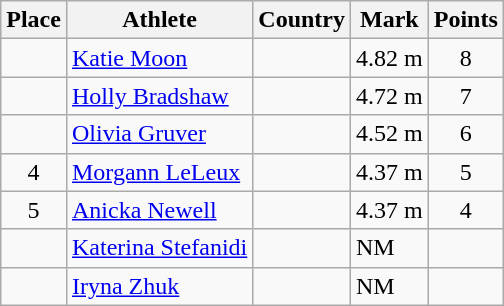<table class="wikitable">
<tr>
<th>Place</th>
<th>Athlete</th>
<th>Country</th>
<th>Mark</th>
<th>Points</th>
</tr>
<tr>
<td align=center></td>
<td><a href='#'>Katie Moon</a></td>
<td></td>
<td>4.82 m</td>
<td align=center>8</td>
</tr>
<tr>
<td align=center></td>
<td><a href='#'>Holly Bradshaw</a></td>
<td></td>
<td>4.72 m</td>
<td align=center>7</td>
</tr>
<tr>
<td align=center></td>
<td><a href='#'>Olivia Gruver</a></td>
<td></td>
<td>4.52 m</td>
<td align=center>6</td>
</tr>
<tr>
<td align=center>4</td>
<td><a href='#'>Morgann LeLeux</a></td>
<td></td>
<td>4.37 m</td>
<td align=center>5</td>
</tr>
<tr>
<td align=center>5</td>
<td><a href='#'>Anicka Newell</a></td>
<td></td>
<td>4.37 m</td>
<td align=center>4</td>
</tr>
<tr>
<td align=center></td>
<td><a href='#'>Katerina Stefanidi</a></td>
<td></td>
<td>NM</td>
<td align=center></td>
</tr>
<tr>
<td align=center></td>
<td><a href='#'>Iryna Zhuk</a></td>
<td></td>
<td>NM</td>
<td align=center></td>
</tr>
</table>
